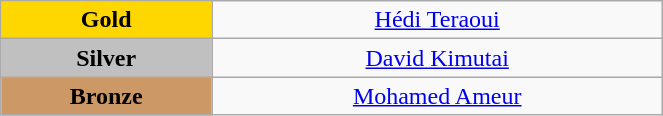<table class="wikitable" style=" text-align:center; " width="35%">
<tr>
<td bgcolor="gold"><strong>Gold</strong></td>
<td><a href='#'>Hédi Teraoui</a><br>  <small><em></em></small></td>
</tr>
<tr>
<td bgcolor="silver"><strong>Silver</strong></td>
<td><a href='#'>David Kimutai</a><br>  <small><em></em></small></td>
</tr>
<tr>
<td bgcolor="CC9966"><strong>Bronze</strong></td>
<td><a href='#'>Mohamed Ameur</a><br>  <small><em></em></small></td>
</tr>
</table>
